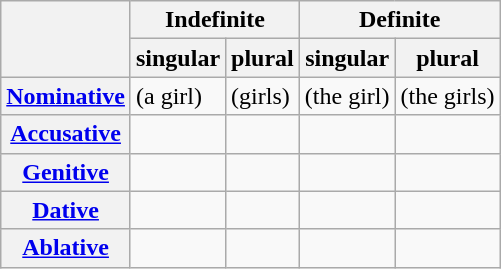<table class="wikitable">
<tr>
<th rowspan="2"></th>
<th colspan="2">Indefinite</th>
<th colspan="2">Definite</th>
</tr>
<tr>
<th>singular</th>
<th>plural</th>
<th>singular</th>
<th>plural</th>
</tr>
<tr>
<th><a href='#'>Nominative</a></th>
<td> (a girl)</td>
<td> (girls)</td>
<td> (the girl)</td>
<td> (the girls)</td>
</tr>
<tr>
<th><a href='#'>Accusative</a></th>
<td></td>
<td></td>
<td></td>
<td></td>
</tr>
<tr>
<th><a href='#'>Genitive</a></th>
<td></td>
<td></td>
<td></td>
<td></td>
</tr>
<tr>
<th><a href='#'>Dative</a></th>
<td></td>
<td></td>
<td></td>
<td></td>
</tr>
<tr>
<th><a href='#'>Ablative</a></th>
<td></td>
<td></td>
<td></td>
<td></td>
</tr>
</table>
